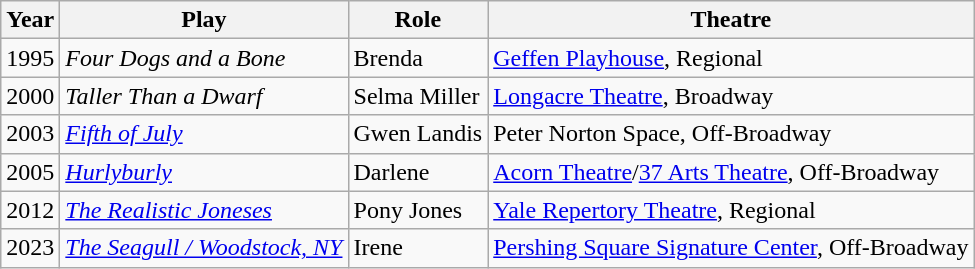<table class="wikitable sortable">
<tr>
<th>Year</th>
<th>Play</th>
<th>Role</th>
<th>Theatre</th>
</tr>
<tr>
<td>1995</td>
<td><em>Four Dogs and a Bone</em></td>
<td>Brenda</td>
<td><a href='#'>Geffen Playhouse</a>, Regional</td>
</tr>
<tr>
<td>2000</td>
<td><em>Taller Than a Dwarf</em></td>
<td>Selma Miller</td>
<td><a href='#'>Longacre Theatre</a>, Broadway</td>
</tr>
<tr>
<td>2003</td>
<td><em><a href='#'>Fifth of July</a></em></td>
<td>Gwen Landis</td>
<td>Peter Norton Space, Off-Broadway</td>
</tr>
<tr>
<td>2005</td>
<td><em><a href='#'>Hurlyburly</a></em></td>
<td>Darlene</td>
<td><a href='#'>Acorn Theatre</a>/<a href='#'>37 Arts Theatre</a>, Off-Broadway</td>
</tr>
<tr>
<td>2012</td>
<td><em><a href='#'>The Realistic Joneses</a></em></td>
<td>Pony Jones</td>
<td><a href='#'>Yale Repertory Theatre</a>, Regional</td>
</tr>
<tr>
<td>2023</td>
<td><em><a href='#'>The Seagull / Woodstock, NY</a></em></td>
<td>Irene</td>
<td><a href='#'>Pershing Square Signature Center</a>, Off-Broadway</td>
</tr>
</table>
